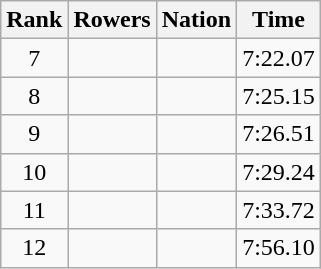<table class="wikitable sortable" style="text-align:center">
<tr>
<th>Rank</th>
<th>Rowers</th>
<th>Nation</th>
<th>Time</th>
</tr>
<tr>
<td>7</td>
<td align=left data-sort-value="Snep-Bălan, Doina Liliana"></td>
<td align=left></td>
<td>7:22.07</td>
</tr>
<tr>
<td>8</td>
<td align=left data-sort-value="Motrechko, Hanna"></td>
<td align=left></td>
<td>7:25.15</td>
</tr>
<tr>
<td>9</td>
<td align=left data-sort-value="Ota, Nobuko"></td>
<td align=left></td>
<td>7:26.51</td>
</tr>
<tr>
<td>10</td>
<td align=left data-sort-value="Lastakauskaitė, Violeta"></td>
<td align=left></td>
<td>7:29.24</td>
</tr>
<tr>
<td>11</td>
<td align=left data-sort-value="Sastapa, Liene"></td>
<td align=left></td>
<td>7:33.72</td>
</tr>
<tr>
<td>12</td>
<td align=left data-sort-value="Gibson, Margaret"></td>
<td align=left></td>
<td>7:56.10</td>
</tr>
</table>
